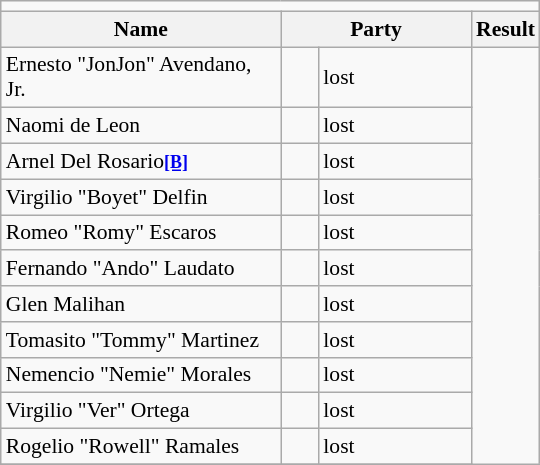<table class=wikitable style="font-size:90%">
<tr>
<td colspan=4 bgcolor=></td>
</tr>
<tr>
<th width=180px>Name</th>
<th colspan=2 width=120px>Party</th>
<th>Result</th>
</tr>
<tr>
<td>Ernesto "JonJon" Avendano, Jr.</td>
<td></td>
<td>lost</td>
</tr>
<tr>
<td>Naomi de Leon</td>
<td></td>
<td>lost</td>
</tr>
<tr>
<td>Arnel Del Rosario<a href='#'><small><strong>[B]</strong></small></a></td>
<td></td>
<td>lost</td>
</tr>
<tr>
<td>Virgilio "Boyet" Delfin</td>
<td></td>
<td>lost</td>
</tr>
<tr>
<td>Romeo "Romy" Escaros</td>
<td></td>
<td>lost</td>
</tr>
<tr>
<td>Fernando "Ando" Laudato</td>
<td></td>
<td>lost</td>
</tr>
<tr>
<td>Glen Malihan</td>
<td></td>
<td>lost</td>
</tr>
<tr>
<td>Tomasito "Tommy" Martinez</td>
<td></td>
<td>lost</td>
</tr>
<tr>
<td>Nemencio "Nemie" Morales</td>
<td></td>
<td>lost</td>
</tr>
<tr>
<td>Virgilio "Ver" Ortega</td>
<td></td>
<td>lost</td>
</tr>
<tr>
<td>Rogelio "Rowell" Ramales</td>
<td></td>
<td>lost</td>
</tr>
<tr>
</tr>
</table>
